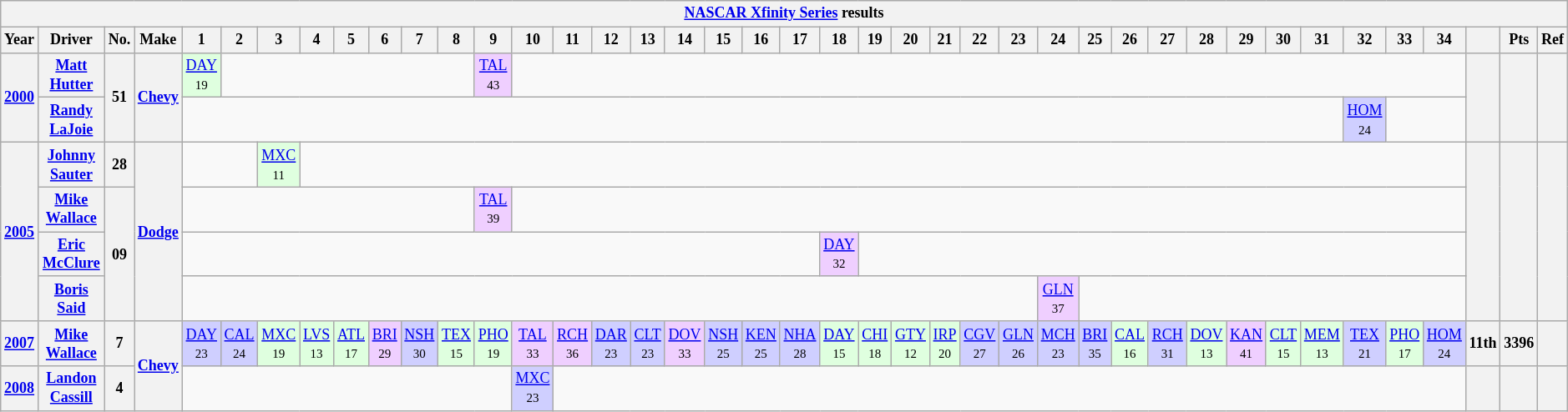<table class="wikitable" style="text-align:center; font-size:75%">
<tr>
<th colspan=42><a href='#'>NASCAR Xfinity Series</a> results</th>
</tr>
<tr>
<th>Year</th>
<th>Driver</th>
<th>No.</th>
<th>Make</th>
<th>1</th>
<th>2</th>
<th>3</th>
<th>4</th>
<th>5</th>
<th>6</th>
<th>7</th>
<th>8</th>
<th>9</th>
<th>10</th>
<th>11</th>
<th>12</th>
<th>13</th>
<th>14</th>
<th>15</th>
<th>16</th>
<th>17</th>
<th>18</th>
<th>19</th>
<th>20</th>
<th>21</th>
<th>22</th>
<th>23</th>
<th>24</th>
<th>25</th>
<th>26</th>
<th>27</th>
<th>28</th>
<th>29</th>
<th>30</th>
<th>31</th>
<th>32</th>
<th>33</th>
<th>34</th>
<th></th>
<th>Pts</th>
<th>Ref</th>
</tr>
<tr>
<th rowspan=2><a href='#'>2000</a></th>
<th><a href='#'>Matt Hutter</a></th>
<th rowspan=2>51</th>
<th rowspan=2><a href='#'>Chevy</a></th>
<td style="background:#DFFFDF;"><a href='#'>DAY</a><br><small>19</small></td>
<td colspan=7></td>
<td style="background:#EFCFFF;"><a href='#'>TAL</a><br><small>43</small></td>
<td colspan=25></td>
<th rowspan=2></th>
<th rowspan=2></th>
<th rowspan=2></th>
</tr>
<tr>
<th><a href='#'>Randy LaJoie</a></th>
<td colspan=31></td>
<td style="background:#CFCFFF;"><a href='#'>HOM</a><br><small>24</small></td>
</tr>
<tr>
<th rowspan=4><a href='#'>2005</a></th>
<th><a href='#'>Johnny Sauter</a></th>
<th>28</th>
<th rowspan=4><a href='#'>Dodge</a></th>
<td colspan=2></td>
<td style="background:#DFFFDF;"><a href='#'>MXC</a><br><small>11</small></td>
<td colspan=31></td>
<th rowspan=4></th>
<th rowspan=4></th>
<th rowspan=4></th>
</tr>
<tr>
<th><a href='#'>Mike Wallace</a></th>
<th rowspan=3>09</th>
<td colspan=8></td>
<td style="background:#EFCFFF;"><a href='#'>TAL</a><br><small>39</small></td>
<td colspan=25></td>
</tr>
<tr>
<th><a href='#'>Eric McClure</a></th>
<td colspan=17></td>
<td style="background:#EFCFFF;"><a href='#'>DAY</a><br><small>32</small></td>
<td colspan=16></td>
</tr>
<tr>
<th><a href='#'>Boris Said</a></th>
<td colspan=23></td>
<td style="background:#EFCFFF;"><a href='#'>GLN</a><br><small>37</small></td>
<td colspan=10></td>
</tr>
<tr>
<th><a href='#'>2007</a></th>
<th><a href='#'>Mike Wallace</a></th>
<th>7</th>
<th rowspan=2><a href='#'>Chevy</a></th>
<td style="background:#CFCFFF;"><a href='#'>DAY</a><br><small>23</small></td>
<td style="background:#CFCFFF;"><a href='#'>CAL</a><br><small>24</small></td>
<td style="background:#DFFFDF;"><a href='#'>MXC</a><br><small>19</small></td>
<td style="background:#DFFFDF;"><a href='#'>LVS</a><br><small>13</small></td>
<td style="background:#DFFFDF;"><a href='#'>ATL</a><br><small>17</small></td>
<td style="background:#EFCFFF;"><a href='#'>BRI</a><br><small>29</small></td>
<td style="background:#CFCFFF;"><a href='#'>NSH</a><br><small>30</small></td>
<td style="background:#DFFFDF;"><a href='#'>TEX</a><br><small>15</small></td>
<td style="background:#DFFFDF;"><a href='#'>PHO</a><br><small>19</small></td>
<td style="background:#EFCFFF;"><a href='#'>TAL</a><br><small>33</small></td>
<td style="background:#EFCFFF;"><a href='#'>RCH</a><br><small>36</small></td>
<td style="background:#CFCFFF;"><a href='#'>DAR</a><br><small>23</small></td>
<td style="background:#CFCFFF;"><a href='#'>CLT</a><br><small>23</small></td>
<td style="background:#EFCFFF;"><a href='#'>DOV</a><br><small>33</small></td>
<td style="background:#CFCFFF;"><a href='#'>NSH</a><br><small>25</small></td>
<td style="background:#CFCFFF;"><a href='#'>KEN</a><br><small>25</small></td>
<td style="background:#CFCFFF;"><a href='#'>NHA</a><br><small>28</small></td>
<td style="background:#DFFFDF;"><a href='#'>DAY</a><br><small>15</small></td>
<td style="background:#DFFFDF;"><a href='#'>CHI</a><br><small>18</small></td>
<td style="background:#DFFFDF;"><a href='#'>GTY</a><br><small>12</small></td>
<td style="background:#DFFFDF;"><a href='#'>IRP</a><br><small>20</small></td>
<td style="background:#CFCFFF;"><a href='#'>CGV</a><br><small>27</small></td>
<td style="background:#CFCFFF;"><a href='#'>GLN</a><br><small>26</small></td>
<td style="background:#CFCFFF;"><a href='#'>MCH</a><br><small>23</small></td>
<td style="background:#CFCFFF;"><a href='#'>BRI</a><br><small>35</small></td>
<td style="background:#DFFFDF;"><a href='#'>CAL</a><br><small>16</small></td>
<td style="background:#CFCFFF;"><a href='#'>RCH</a><br><small>31</small></td>
<td style="background:#DFFFDF;"><a href='#'>DOV</a><br><small>13</small></td>
<td style="background:#EFCFFF;"><a href='#'>KAN</a><br><small>41</small></td>
<td style="background:#DFFFDF;"><a href='#'>CLT</a><br><small>15</small></td>
<td style="background:#DFFFDF;"><a href='#'>MEM</a><br><small>13</small></td>
<td style="background:#CFCFFF;"><a href='#'>TEX</a><br><small>21</small></td>
<td style="background:#DFFFDF;"><a href='#'>PHO</a><br><small>17</small></td>
<td style="background:#CFCFFF;"><a href='#'>HOM</a><br><small>24</small></td>
<th>11th</th>
<th>3396</th>
<th></th>
</tr>
<tr>
<th><a href='#'>2008</a></th>
<th><a href='#'>Landon Cassill</a></th>
<th>4</th>
<td colspan=9></td>
<td style="background:#CFCFFF;"><a href='#'>MXC</a><br><small>23</small></td>
<td colspan=24></td>
<th></th>
<th></th>
<th></th>
</tr>
</table>
